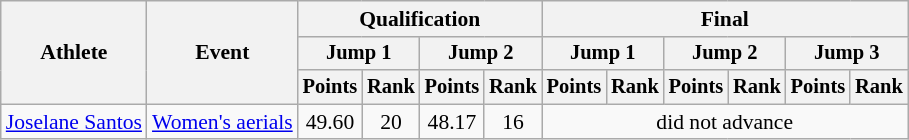<table class="wikitable" style="font-size:90%">
<tr>
<th rowspan="3">Athlete</th>
<th rowspan="3">Event</th>
<th colspan="4">Qualification</th>
<th colspan="6">Final</th>
</tr>
<tr style="font-size:95%">
<th colspan=2>Jump 1</th>
<th colspan=2>Jump 2</th>
<th colspan=2>Jump 1</th>
<th colspan=2>Jump 2</th>
<th colspan=2>Jump 3</th>
</tr>
<tr style="font-size:95%">
<th>Points</th>
<th>Rank</th>
<th>Points</th>
<th>Rank</th>
<th>Points</th>
<th>Rank</th>
<th>Points</th>
<th>Rank</th>
<th>Points</th>
<th>Rank</th>
</tr>
<tr align=center>
<td align=left><a href='#'>Joselane Santos</a></td>
<td><a href='#'>Women's aerials</a></td>
<td>49.60</td>
<td>20</td>
<td>48.17</td>
<td>16</td>
<td colspan=6>did not advance</td>
</tr>
</table>
